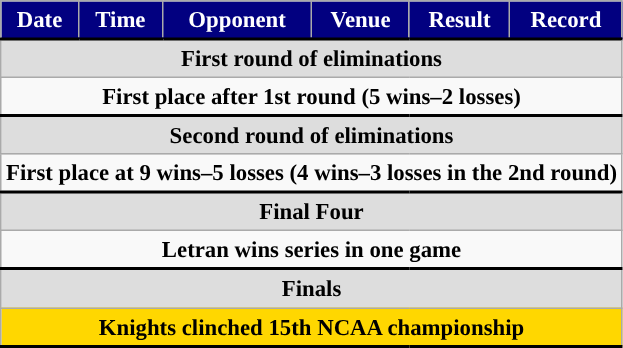<table class="wikitable" style="font-size:95%; align=center; valign=middle;">
<tr>
<th style="color: white; background-color: #020080; border-bottom: 2px solid #000000;">Date</th>
<th style="color: white; background-color: #020080; border-bottom: 2px solid #000000;">Time</th>
<th style="color: white; background-color: #020080; border-bottom: 2px solid #000000;">Opponent</th>
<th style="color: white; background-color: #020080; border-bottom: 2px solid #000000;">Venue</th>
<th style="color: white; background-color: #020080; border-bottom: 2px solid #000000;">Result</th>
<th style="color: white; background-color: #020080; border-bottom: 2px solid #000000;">Record</th>
</tr>
<tr style="background:#dddddd; border-bottom: 1px solid #000000; text-align:center;">
<td colspan="7"><strong>First round of eliminations</strong><br>





</td>
</tr>
<tr style="border-bottom: 2px solid #000000; text-align:center;">
<td colspan="7"><strong>First place after 1st round (5 wins–2 losses)</strong></td>
</tr>
<tr style="background:#dddddd; border-bottom: 1px solid #000000; text-align:center;">
<td colspan="7"><strong>Second round of eliminations</strong><br>





</td>
</tr>
<tr style="border-bottom: 2px solid #000000; text-align:center;">
<td colspan="7"><strong>First place at 9 wins–5 losses (4 wins–3 losses in the 2nd round)</strong></td>
</tr>
<tr style="background:#dddddd; border-bottom: 1px solid #000000; text-align:center;">
<td colspan="7"><strong>Final Four</strong><br></td>
</tr>
<tr style="border-bottom: 2px solid #000000; text-align:center;">
<td colspan="7"><strong>Letran wins series in one game</strong></td>
</tr>
<tr style="background:#dddddd; border-bottom: 1px solid #000000; text-align:center;">
<td colspan="7"><strong>Finals</strong><br>

</td>
</tr>
<tr style="border-bottom: 2px solid #000000; text-align:center; background-color: #FFD700;">
<td colspan="7"><strong>Knights clinched 15th NCAA championship</strong></td>
</tr>
</table>
